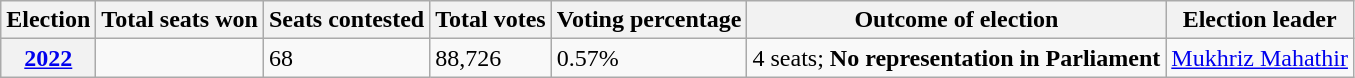<table class="wikitable">
<tr>
<th>Election</th>
<th>Total seats won</th>
<th>Seats contested</th>
<th>Total votes</th>
<th>Voting percentage</th>
<th>Outcome of election</th>
<th>Election leader</th>
</tr>
<tr>
<th><a href='#'>2022</a></th>
<td></td>
<td>68</td>
<td>88,726</td>
<td>0.57%</td>
<td>4 seats; <strong>No representation in Parliament</strong> </td>
<td><a href='#'>Mukhriz Mahathir</a></td>
</tr>
</table>
